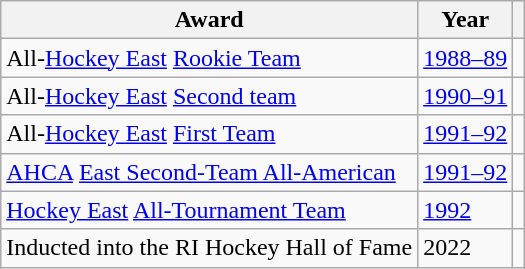<table class="wikitable">
<tr>
<th>Award</th>
<th>Year</th>
<th></th>
</tr>
<tr>
<td>All-<a href='#'>Hockey East</a> <a href='#'>Rookie Team</a></td>
<td><a href='#'>1988–89</a></td>
<td></td>
</tr>
<tr>
<td>All-<a href='#'>Hockey East</a> <a href='#'>Second team</a></td>
<td><a href='#'>1990–91</a></td>
<td></td>
</tr>
<tr>
<td>All-<a href='#'>Hockey East</a> <a href='#'>First Team</a></td>
<td><a href='#'>1991–92</a></td>
<td></td>
</tr>
<tr>
<td><a href='#'>AHCA</a> <a href='#'>East Second-Team All-American</a></td>
<td><a href='#'>1991–92</a></td>
<td></td>
</tr>
<tr>
<td><a href='#'>Hockey East</a> <a href='#'>All-Tournament Team</a></td>
<td><a href='#'>1992</a></td>
<td></td>
</tr>
<tr>
<td>Inducted into the RI Hockey Hall of Fame</td>
<td>2022</td>
</tr>
</table>
